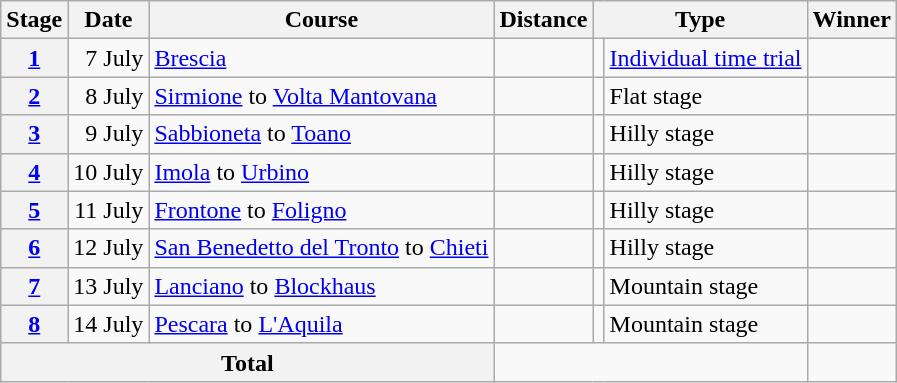<table class="wikitable sortable">
<tr>
<th scope="col">Stage</th>
<th scope="col">Date</th>
<th scope="col">Course</th>
<th scope="col">Distance</th>
<th colspan="2" scope="col">Type</th>
<th scope="col">Winner</th>
</tr>
<tr>
<th scope="row"><a href='#'>1</a></th>
<td style="text-align:right">7 July</td>
<td><a href='#'>Brescia</a></td>
<td style="text-align:center;"></td>
<td></td>
<td><a href='#'>Individual time trial</a></td>
<td></td>
</tr>
<tr>
<th scope="row"><a href='#'>2</a></th>
<td style="text-align:right">8 July</td>
<td><a href='#'>Sirmione</a> to <a href='#'>Volta Mantovana</a></td>
<td style="text-align:center;"></td>
<td></td>
<td>Flat stage</td>
<td></td>
</tr>
<tr>
<th scope="row"><a href='#'>3</a></th>
<td style="text-align:right">9 July</td>
<td><a href='#'>Sabbioneta</a> to <a href='#'>Toano</a></td>
<td style="text-align:center;"></td>
<td></td>
<td>Hilly stage</td>
<td></td>
</tr>
<tr>
<th scope="row"><a href='#'>4</a></th>
<td style="text-align:right">10 July</td>
<td><a href='#'>Imola</a> to <a href='#'>Urbino</a></td>
<td style="text-align:center;"></td>
<td></td>
<td>Hilly stage</td>
<td></td>
</tr>
<tr>
<th scope="row"><a href='#'>5</a></th>
<td style="text-align:right">11 July</td>
<td><a href='#'>Frontone</a> to <a href='#'>Foligno</a></td>
<td style="text-align:center;"></td>
<td></td>
<td>Hilly stage</td>
<td></td>
</tr>
<tr>
<th scope="row"><a href='#'>6</a></th>
<td style="text-align:right">12 July</td>
<td><a href='#'>San Benedetto del Tronto</a> to <a href='#'>Chieti</a></td>
<td style="text-align:center;"></td>
<td></td>
<td>Hilly stage</td>
<td></td>
</tr>
<tr>
<th scope="row"><a href='#'>7</a></th>
<td style="text-align:right">13 July</td>
<td><a href='#'>Lanciano</a> to <a href='#'>Blockhaus</a></td>
<td style="text-align:center;"></td>
<td></td>
<td>Mountain stage</td>
<td></td>
</tr>
<tr>
<th scope="row"><a href='#'>8</a></th>
<td style="text-align:right">14 July</td>
<td><a href='#'>Pescara</a> to <a href='#'>L'Aquila</a></td>
<td style="text-align:center;"></td>
<td></td>
<td>Mountain stage</td>
<td></td>
</tr>
<tr>
<th colspan="3">Total</th>
<td colspan="3" style="text-align:center;"></td>
</tr>
</table>
